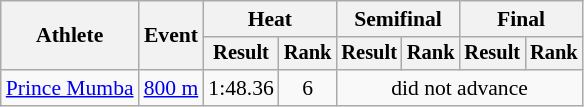<table class=wikitable style="font-size:90%">
<tr>
<th rowspan="2">Athlete</th>
<th rowspan="2">Event</th>
<th colspan="2">Heat</th>
<th colspan="2">Semifinal</th>
<th colspan="2">Final</th>
</tr>
<tr style="font-size:95%">
<th>Result</th>
<th>Rank</th>
<th>Result</th>
<th>Rank</th>
<th>Result</th>
<th>Rank</th>
</tr>
<tr align=center>
<td align=left><a href='#'>Prince Mumba</a></td>
<td align=left><a href='#'>800 m</a></td>
<td>1:48.36</td>
<td>6</td>
<td colspan=4>did not advance</td>
</tr>
</table>
